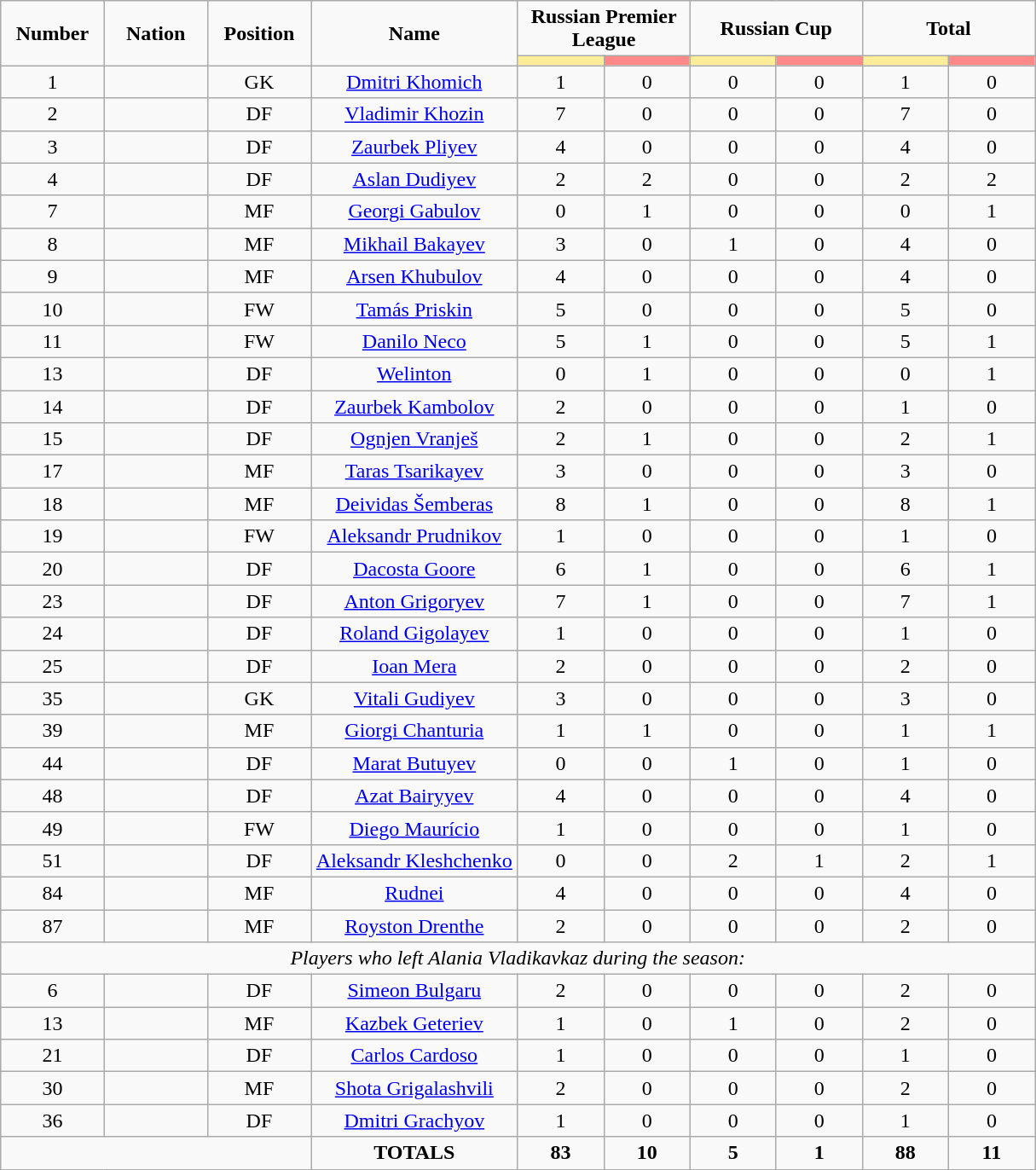<table class="wikitable" style="font-size: 100%; text-align: center;">
<tr>
<td rowspan="2" width="10%" align="center"><strong>Number</strong></td>
<td rowspan="2" width="10%" align="center"><strong>Nation</strong></td>
<td rowspan="2" width="10%" align="center"><strong>Position</strong></td>
<td rowspan="2" width="20%" align="center"><strong>Name</strong></td>
<td colspan="2" align="center"><strong>Russian Premier League</strong></td>
<td colspan="2" align="center"><strong>Russian Cup</strong></td>
<td colspan="2" align="center"><strong>Total</strong></td>
</tr>
<tr>
<th width=60 style="background: #FFEE99"></th>
<th width=60 style="background: #FF8888"></th>
<th width=60 style="background: #FFEE99"></th>
<th width=60 style="background: #FF8888"></th>
<th width=60 style="background: #FFEE99"></th>
<th width=60 style="background: #FF8888"></th>
</tr>
<tr>
<td>1</td>
<td></td>
<td>GK</td>
<td><a href='#'>Dmitri Khomich</a></td>
<td>1</td>
<td>0</td>
<td>0</td>
<td>0</td>
<td>1</td>
<td>0</td>
</tr>
<tr>
<td>2</td>
<td></td>
<td>DF</td>
<td><a href='#'>Vladimir Khozin</a></td>
<td>7</td>
<td>0</td>
<td>0</td>
<td>0</td>
<td>7</td>
<td>0</td>
</tr>
<tr>
<td>3</td>
<td></td>
<td>DF</td>
<td><a href='#'>Zaurbek Pliyev</a></td>
<td>4</td>
<td>0</td>
<td>0</td>
<td>0</td>
<td>4</td>
<td>0</td>
</tr>
<tr>
<td>4</td>
<td></td>
<td>DF</td>
<td><a href='#'>Aslan Dudiyev</a></td>
<td>2</td>
<td>2</td>
<td>0</td>
<td>0</td>
<td>2</td>
<td>2</td>
</tr>
<tr>
<td>7</td>
<td></td>
<td>MF</td>
<td><a href='#'>Georgi Gabulov</a></td>
<td>0</td>
<td>1</td>
<td>0</td>
<td>0</td>
<td>0</td>
<td>1</td>
</tr>
<tr>
<td>8</td>
<td></td>
<td>MF</td>
<td><a href='#'>Mikhail Bakayev</a></td>
<td>3</td>
<td>0</td>
<td>1</td>
<td>0</td>
<td>4</td>
<td>0</td>
</tr>
<tr>
<td>9</td>
<td></td>
<td>MF</td>
<td><a href='#'>Arsen Khubulov</a></td>
<td>4</td>
<td>0</td>
<td>0</td>
<td>0</td>
<td>4</td>
<td>0</td>
</tr>
<tr>
<td>10</td>
<td></td>
<td>FW</td>
<td><a href='#'>Tamás Priskin</a></td>
<td>5</td>
<td>0</td>
<td>0</td>
<td>0</td>
<td>5</td>
<td>0</td>
</tr>
<tr>
<td>11</td>
<td></td>
<td>FW</td>
<td><a href='#'>Danilo Neco</a></td>
<td>5</td>
<td>1</td>
<td>0</td>
<td>0</td>
<td>5</td>
<td>1</td>
</tr>
<tr>
<td>13</td>
<td></td>
<td>DF</td>
<td><a href='#'>Welinton</a></td>
<td>0</td>
<td>1</td>
<td>0</td>
<td>0</td>
<td>0</td>
<td>1</td>
</tr>
<tr>
<td>14</td>
<td></td>
<td>DF</td>
<td><a href='#'>Zaurbek Kambolov</a></td>
<td>2</td>
<td>0</td>
<td>0</td>
<td>0</td>
<td>1</td>
<td>0</td>
</tr>
<tr>
<td>15</td>
<td></td>
<td>DF</td>
<td><a href='#'>Ognjen Vranješ</a></td>
<td>2</td>
<td>1</td>
<td>0</td>
<td>0</td>
<td>2</td>
<td>1</td>
</tr>
<tr>
<td>17</td>
<td></td>
<td>MF</td>
<td><a href='#'>Taras Tsarikayev</a></td>
<td>3</td>
<td>0</td>
<td>0</td>
<td>0</td>
<td>3</td>
<td>0</td>
</tr>
<tr>
<td>18</td>
<td></td>
<td>MF</td>
<td><a href='#'>Deividas Šemberas</a></td>
<td>8</td>
<td>1</td>
<td>0</td>
<td>0</td>
<td>8</td>
<td>1</td>
</tr>
<tr>
<td>19</td>
<td></td>
<td>FW</td>
<td><a href='#'>Aleksandr Prudnikov</a></td>
<td>1</td>
<td>0</td>
<td>0</td>
<td>0</td>
<td>1</td>
<td>0</td>
</tr>
<tr>
<td>20</td>
<td></td>
<td>DF</td>
<td><a href='#'>Dacosta Goore</a></td>
<td>6</td>
<td>1</td>
<td>0</td>
<td>0</td>
<td>6</td>
<td>1</td>
</tr>
<tr>
<td>23</td>
<td></td>
<td>DF</td>
<td><a href='#'>Anton Grigoryev</a></td>
<td>7</td>
<td>1</td>
<td>0</td>
<td>0</td>
<td>7</td>
<td>1</td>
</tr>
<tr>
<td>24</td>
<td></td>
<td>DF</td>
<td><a href='#'>Roland Gigolayev</a></td>
<td>1</td>
<td>0</td>
<td>0</td>
<td>0</td>
<td>1</td>
<td>0</td>
</tr>
<tr>
<td>25</td>
<td></td>
<td>DF</td>
<td><a href='#'>Ioan Mera</a></td>
<td>2</td>
<td>0</td>
<td>0</td>
<td>0</td>
<td>2</td>
<td>0</td>
</tr>
<tr>
<td>35</td>
<td></td>
<td>GK</td>
<td><a href='#'>Vitali Gudiyev</a></td>
<td>3</td>
<td>0</td>
<td>0</td>
<td>0</td>
<td>3</td>
<td>0</td>
</tr>
<tr>
<td>39</td>
<td></td>
<td>MF</td>
<td><a href='#'>Giorgi Chanturia</a></td>
<td>1</td>
<td>1</td>
<td>0</td>
<td>0</td>
<td>1</td>
<td>1</td>
</tr>
<tr>
<td>44</td>
<td></td>
<td>DF</td>
<td><a href='#'>Marat Butuyev</a></td>
<td>0</td>
<td>0</td>
<td>1</td>
<td>0</td>
<td>1</td>
<td>0</td>
</tr>
<tr>
<td>48</td>
<td></td>
<td>DF</td>
<td><a href='#'>Azat Bairyyev</a></td>
<td>4</td>
<td>0</td>
<td>0</td>
<td>0</td>
<td>4</td>
<td>0</td>
</tr>
<tr>
<td>49</td>
<td></td>
<td>FW</td>
<td><a href='#'>Diego Maurício</a></td>
<td>1</td>
<td>0</td>
<td>0</td>
<td>0</td>
<td>1</td>
<td>0</td>
</tr>
<tr>
<td>51</td>
<td></td>
<td>DF</td>
<td><a href='#'>Aleksandr Kleshchenko</a></td>
<td>0</td>
<td>0</td>
<td>2</td>
<td>1</td>
<td>2</td>
<td>1</td>
</tr>
<tr>
<td>84</td>
<td></td>
<td>MF</td>
<td><a href='#'>Rudnei</a></td>
<td>4</td>
<td>0</td>
<td>0</td>
<td>0</td>
<td>4</td>
<td>0</td>
</tr>
<tr>
<td>87</td>
<td></td>
<td>MF</td>
<td><a href='#'>Royston Drenthe</a></td>
<td>2</td>
<td>0</td>
<td>0</td>
<td>0</td>
<td>2</td>
<td>0</td>
</tr>
<tr>
<td colspan="14"><em>Players who left Alania Vladikavkaz during the season:</em></td>
</tr>
<tr>
<td>6</td>
<td></td>
<td>DF</td>
<td><a href='#'>Simeon Bulgaru</a></td>
<td>2</td>
<td>0</td>
<td>0</td>
<td>0</td>
<td>2</td>
<td>0</td>
</tr>
<tr>
<td>13</td>
<td></td>
<td>MF</td>
<td><a href='#'>Kazbek Geteriev</a></td>
<td>1</td>
<td>0</td>
<td>1</td>
<td>0</td>
<td>2</td>
<td>0</td>
</tr>
<tr>
<td>21</td>
<td></td>
<td>DF</td>
<td><a href='#'>Carlos Cardoso</a></td>
<td>1</td>
<td>0</td>
<td>0</td>
<td>0</td>
<td>1</td>
<td>0</td>
</tr>
<tr>
<td>30</td>
<td></td>
<td>MF</td>
<td><a href='#'>Shota Grigalashvili</a></td>
<td>2</td>
<td>0</td>
<td>0</td>
<td>0</td>
<td>2</td>
<td>0</td>
</tr>
<tr>
<td>36</td>
<td></td>
<td>DF</td>
<td><a href='#'>Dmitri Grachyov</a></td>
<td>1</td>
<td>0</td>
<td>0</td>
<td>0</td>
<td>1</td>
<td>0</td>
</tr>
<tr>
<td colspan="3"></td>
<td><strong>TOTALS</strong></td>
<td><strong>83</strong></td>
<td><strong>10</strong></td>
<td><strong>5</strong></td>
<td><strong>1</strong></td>
<td><strong>88</strong></td>
<td><strong>11</strong></td>
</tr>
</table>
